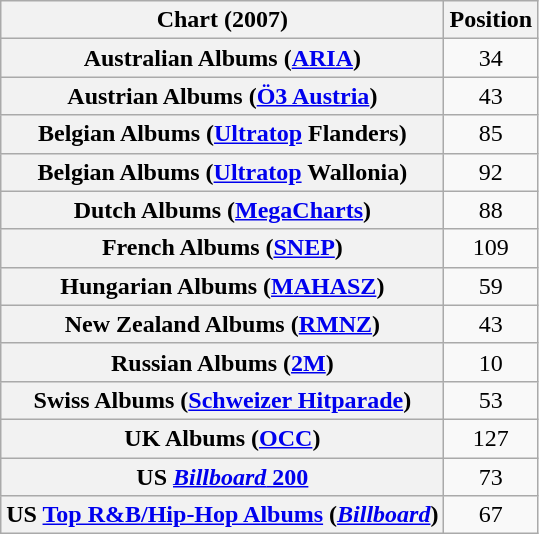<table class="wikitable sortable plainrowheaders" style="text-align:center">
<tr>
<th scope="col">Chart (2007)</th>
<th scope="col">Position</th>
</tr>
<tr>
<th scope="row">Australian Albums (<a href='#'>ARIA</a>)</th>
<td>34</td>
</tr>
<tr>
<th scope="row">Austrian Albums (<a href='#'>Ö3 Austria</a>)</th>
<td>43</td>
</tr>
<tr>
<th scope="row">Belgian Albums (<a href='#'>Ultratop</a> Flanders)</th>
<td>85</td>
</tr>
<tr>
<th scope="row">Belgian Albums (<a href='#'>Ultratop</a> Wallonia)</th>
<td>92</td>
</tr>
<tr>
<th scope="row">Dutch Albums (<a href='#'>MegaCharts</a>)</th>
<td>88</td>
</tr>
<tr>
<th scope="row">French Albums (<a href='#'>SNEP</a>)</th>
<td>109</td>
</tr>
<tr>
<th scope="row">Hungarian Albums (<a href='#'>MAHASZ</a>)</th>
<td>59</td>
</tr>
<tr>
<th scope="row">New Zealand Albums (<a href='#'>RMNZ</a>)</th>
<td>43</td>
</tr>
<tr>
<th scope="row">Russian Albums (<a href='#'>2M</a>)</th>
<td>10</td>
</tr>
<tr>
<th scope="row">Swiss Albums (<a href='#'>Schweizer Hitparade</a>)</th>
<td>53</td>
</tr>
<tr>
<th scope="row">UK Albums (<a href='#'>OCC</a>)</th>
<td>127</td>
</tr>
<tr>
<th scope="row">US <a href='#'><em>Billboard</em> 200</a></th>
<td>73</td>
</tr>
<tr>
<th scope="row">US <a href='#'>Top R&B/Hip-Hop Albums</a> (<em><a href='#'>Billboard</a></em>)</th>
<td>67</td>
</tr>
</table>
